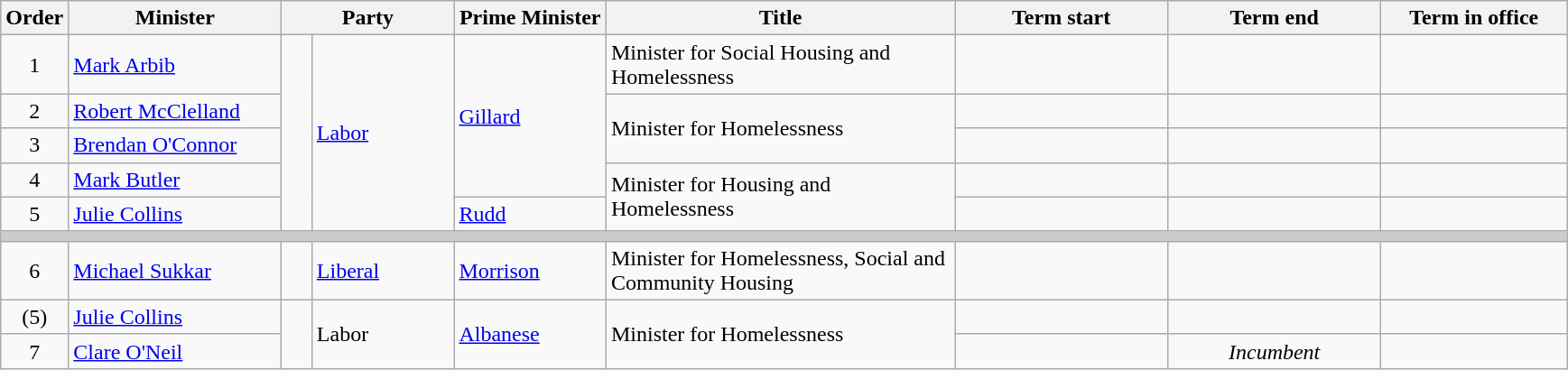<table class="wikitable">
<tr>
<th width=5>Order</th>
<th width=150>Minister</th>
<th width=120 colspan=2>Party</th>
<th width=105>Prime Minister</th>
<th width=250>Title</th>
<th width=150>Term start</th>
<th width=150>Term end</th>
<th width=130>Term in office</th>
</tr>
<tr>
<td align=center>1</td>
<td><a href='#'>Mark Arbib</a></td>
<td rowspan=5 > </td>
<td rowspan=5><a href='#'>Labor</a></td>
<td rowspan=4><a href='#'>Gillard</a></td>
<td>Minister for Social Housing and Homelessness</td>
<td align=center></td>
<td align=center></td>
<td align=right></td>
</tr>
<tr>
<td align=center>2</td>
<td><a href='#'>Robert McClelland</a></td>
<td rowspan=2>Minister for Homelessness</td>
<td align=center></td>
<td align=center></td>
<td align=right></td>
</tr>
<tr>
<td align=center>3</td>
<td><a href='#'>Brendan O'Connor</a></td>
<td align=center></td>
<td align=center></td>
<td align=right></td>
</tr>
<tr>
<td align=center>4</td>
<td><a href='#'>Mark Butler</a></td>
<td rowspan=2>Minister for Housing and Homelessness</td>
<td align=center></td>
<td align=center></td>
<td align=right></td>
</tr>
<tr>
<td align=center>5</td>
<td><a href='#'>Julie Collins</a></td>
<td><a href='#'>Rudd</a></td>
<td align=center></td>
<td align=center></td>
<td align=right></td>
</tr>
<tr>
<th colspan=9 style="background: #cccccc;"></th>
</tr>
<tr>
<td align=center>6</td>
<td><a href='#'>Michael Sukkar</a></td>
<td> </td>
<td><a href='#'>Liberal</a></td>
<td><a href='#'>Morrison</a></td>
<td>Minister for Homelessness, Social and Community Housing</td>
<td align=center></td>
<td align=center></td>
<td align=right><strong></strong></td>
</tr>
<tr>
<td align=center>(5)</td>
<td><a href='#'>Julie Collins</a></td>
<td rowspan=2 > </td>
<td rowspan=2>Labor</td>
<td rowspan=2><a href='#'>Albanese</a></td>
<td rowspan=2>Minister for Homelessness</td>
<td align=center></td>
<td align=center></td>
<td align=right></td>
</tr>
<tr>
<td align=center>7</td>
<td><a href='#'>Clare O'Neil</a></td>
<td align=center></td>
<td align=center><em>Incumbent</em></td>
<td align=right></td>
</tr>
</table>
